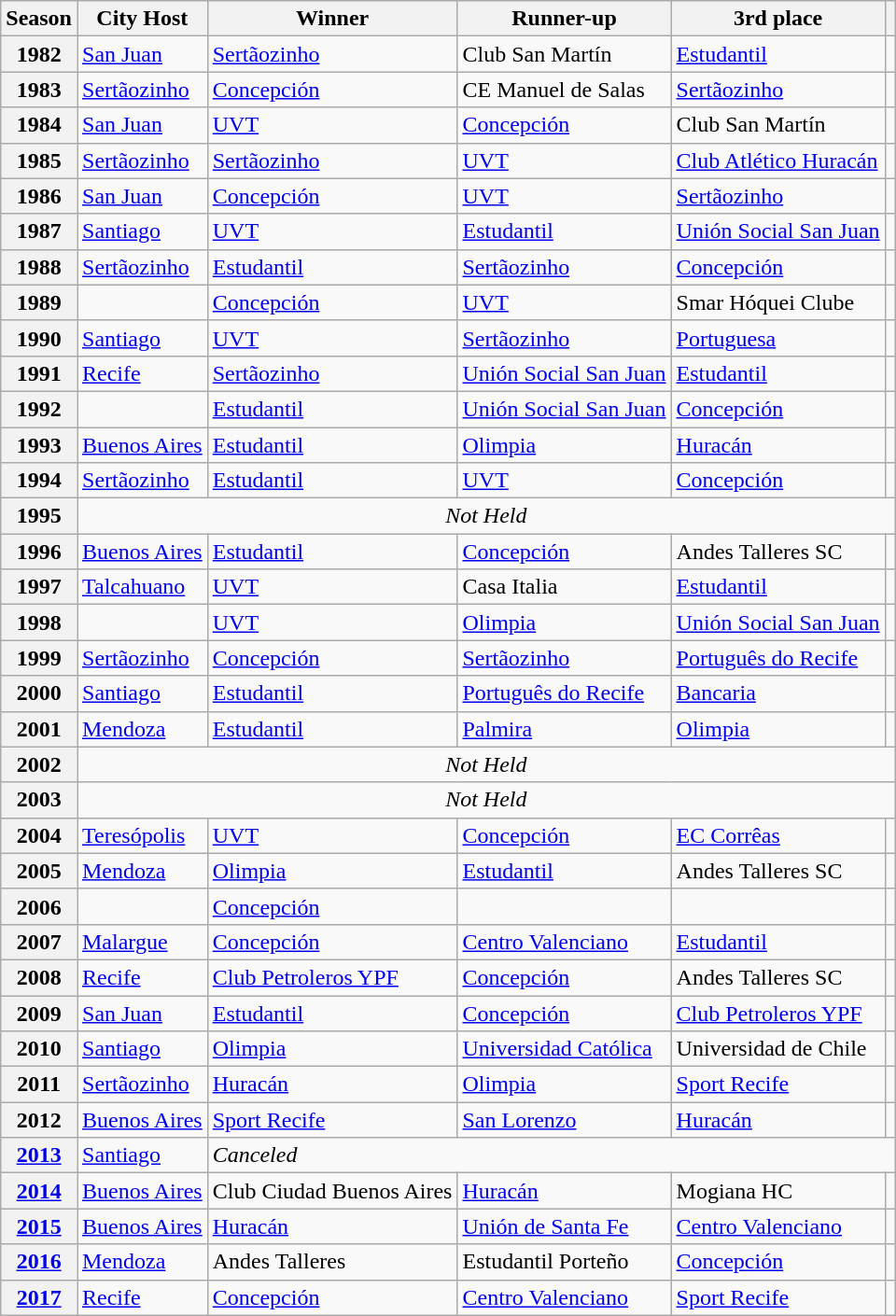<table class="wikitable">
<tr>
<th>Season</th>
<th>City Host</th>
<th>Winner</th>
<th>Runner-up</th>
<th>3rd place</th>
<th></th>
</tr>
<tr>
<th>1982</th>
<td> <a href='#'>San Juan</a></td>
<td> <a href='#'>Sertãozinho</a></td>
<td> Club San Martín</td>
<td> <a href='#'>Estudantil</a></td>
<td></td>
</tr>
<tr>
<th>1983</th>
<td> <a href='#'>Sertãozinho</a></td>
<td> <a href='#'>Concepción</a></td>
<td> CE Manuel de Salas</td>
<td> <a href='#'>Sertãozinho</a></td>
<td></td>
</tr>
<tr>
<th>1984</th>
<td> <a href='#'>San Juan</a></td>
<td> <a href='#'>UVT</a></td>
<td> <a href='#'>Concepción</a></td>
<td> Club San Martín</td>
<td></td>
</tr>
<tr>
<th>1985</th>
<td> <a href='#'>Sertãozinho</a></td>
<td> <a href='#'>Sertãozinho</a></td>
<td> <a href='#'>UVT</a></td>
<td> <a href='#'>Club Atlético Huracán</a></td>
<td></td>
</tr>
<tr>
<th>1986</th>
<td> <a href='#'>San Juan</a></td>
<td> <a href='#'>Concepción</a></td>
<td> <a href='#'>UVT</a></td>
<td> <a href='#'>Sertãozinho</a></td>
<td></td>
</tr>
<tr>
<th>1987</th>
<td> <a href='#'>Santiago</a></td>
<td> <a href='#'>UVT</a></td>
<td> <a href='#'>Estudantil</a></td>
<td> <a href='#'>Unión Social San Juan</a></td>
<td></td>
</tr>
<tr>
<th>1988</th>
<td> <a href='#'>Sertãozinho</a></td>
<td> <a href='#'>Estudantil</a></td>
<td> <a href='#'>Sertãozinho</a></td>
<td> <a href='#'>Concepción</a></td>
<td></td>
</tr>
<tr>
<th>1989</th>
<td></td>
<td> <a href='#'>Concepción</a></td>
<td> <a href='#'>UVT</a></td>
<td> Smar Hóquei Clube</td>
<td></td>
</tr>
<tr>
<th>1990</th>
<td> <a href='#'>Santiago</a></td>
<td> <a href='#'>UVT</a></td>
<td> <a href='#'>Sertãozinho</a></td>
<td> <a href='#'>Portuguesa</a></td>
<td></td>
</tr>
<tr>
<th>1991</th>
<td> <a href='#'>Recife</a></td>
<td> <a href='#'>Sertãozinho</a></td>
<td> <a href='#'>Unión Social San Juan</a></td>
<td> <a href='#'>Estudantil</a></td>
<td></td>
</tr>
<tr>
<th>1992</th>
<td></td>
<td> <a href='#'>Estudantil</a></td>
<td> <a href='#'>Unión Social San Juan</a></td>
<td> <a href='#'>Concepción</a></td>
<td></td>
</tr>
<tr>
<th>1993</th>
<td> <a href='#'>Buenos Aires</a></td>
<td> <a href='#'>Estudantil</a></td>
<td> <a href='#'>Olimpia</a></td>
<td> <a href='#'>Huracán</a></td>
<td></td>
</tr>
<tr>
<th>1994</th>
<td> <a href='#'>Sertãozinho</a></td>
<td> <a href='#'>Estudantil</a></td>
<td> <a href='#'>UVT</a></td>
<td> <a href='#'>Concepción</a></td>
<td></td>
</tr>
<tr style="text-align:center;">
<th>1995</th>
<td colspan=5><em>Not Held</em></td>
</tr>
<tr>
<th>1996</th>
<td> <a href='#'>Buenos Aires</a></td>
<td> <a href='#'>Estudantil</a></td>
<td> <a href='#'>Concepción</a></td>
<td> Andes Talleres SC</td>
<td></td>
</tr>
<tr>
<th>1997</th>
<td> <a href='#'>Talcahuano</a></td>
<td> <a href='#'>UVT</a></td>
<td> Casa Italia</td>
<td> <a href='#'>Estudantil</a></td>
<td></td>
</tr>
<tr>
<th>1998</th>
<td></td>
<td> <a href='#'>UVT</a></td>
<td> <a href='#'>Olimpia</a></td>
<td> <a href='#'>Unión Social San Juan</a></td>
<td></td>
</tr>
<tr>
<th>1999</th>
<td> <a href='#'>Sertãozinho</a></td>
<td> <a href='#'>Concepción</a></td>
<td> <a href='#'>Sertãozinho</a></td>
<td> <a href='#'>Português do Recife</a></td>
<td></td>
</tr>
<tr>
<th>2000</th>
<td> <a href='#'>Santiago</a></td>
<td> <a href='#'>Estudantil</a></td>
<td> <a href='#'>Português do Recife</a></td>
<td> <a href='#'>Bancaria</a></td>
<td></td>
</tr>
<tr>
<th>2001</th>
<td> <a href='#'>Mendoza</a></td>
<td> <a href='#'>Estudantil</a></td>
<td> <a href='#'>Palmira</a></td>
<td> <a href='#'>Olimpia</a></td>
<td></td>
</tr>
<tr style="text-align:center;">
<th>2002</th>
<td colspan=5><em>Not Held</em></td>
</tr>
<tr style="text-align:center;">
<th>2003</th>
<td colspan=5><em>Not Held</em></td>
</tr>
<tr>
<th>2004</th>
<td> <a href='#'>Teresópolis</a></td>
<td> <a href='#'>UVT</a></td>
<td> <a href='#'>Concepción</a></td>
<td> <a href='#'>EC Corrêas</a></td>
<td></td>
</tr>
<tr>
<th>2005</th>
<td> <a href='#'>Mendoza</a></td>
<td> <a href='#'>Olimpia</a></td>
<td> <a href='#'>Estudantil</a></td>
<td> Andes Talleres SC</td>
<td></td>
</tr>
<tr>
<th>2006</th>
<td></td>
<td> <a href='#'>Concepción</a></td>
<td></td>
<td></td>
</tr>
<tr>
<th>2007</th>
<td> <a href='#'>Malargue</a></td>
<td> <a href='#'>Concepción</a></td>
<td> <a href='#'>Centro Valenciano</a></td>
<td> <a href='#'>Estudantil</a></td>
<td></td>
</tr>
<tr>
<th>2008</th>
<td> <a href='#'>Recife</a></td>
<td> <a href='#'>Club Petroleros YPF</a></td>
<td> <a href='#'>Concepción</a></td>
<td> Andes Talleres SC</td>
<td></td>
</tr>
<tr>
<th>2009</th>
<td> <a href='#'>San Juan</a></td>
<td> <a href='#'>Estudantil</a></td>
<td> <a href='#'>Concepción</a></td>
<td> <a href='#'>Club Petroleros YPF</a></td>
<td></td>
</tr>
<tr>
<th>2010</th>
<td> <a href='#'>Santiago</a></td>
<td> <a href='#'>Olimpia</a></td>
<td> <a href='#'>Universidad Católica</a></td>
<td> Universidad de Chile</td>
<td></td>
</tr>
<tr>
<th>2011</th>
<td> <a href='#'>Sertãozinho</a></td>
<td> <a href='#'>Huracán</a></td>
<td> <a href='#'>Olimpia</a></td>
<td> <a href='#'>Sport Recife</a></td>
<td></td>
</tr>
<tr>
<th>2012</th>
<td> <a href='#'>Buenos Aires</a></td>
<td> <a href='#'>Sport Recife</a></td>
<td> <a href='#'>San Lorenzo</a></td>
<td> <a href='#'>Huracán</a></td>
<td></td>
</tr>
<tr>
<th><a href='#'>2013</a></th>
<td> <a href='#'>Santiago</a></td>
<td colspan="4"><em>Canceled</em></td>
</tr>
<tr>
<th><a href='#'>2014</a></th>
<td> <a href='#'>Buenos Aires</a></td>
<td> Club Ciudad Buenos Aires</td>
<td> <a href='#'>Huracán</a></td>
<td> Mogiana HC</td>
<td></td>
</tr>
<tr>
<th><a href='#'>2015</a></th>
<td> <a href='#'>Buenos Aires</a></td>
<td> <a href='#'>Huracán</a></td>
<td> <a href='#'>Unión de Santa Fe</a></td>
<td> <a href='#'>Centro Valenciano</a></td>
<td></td>
</tr>
<tr>
<th><a href='#'>2016</a></th>
<td> <a href='#'>Mendoza</a></td>
<td> Andes Talleres</td>
<td> Estudantil Porteño</td>
<td> <a href='#'>Concepción</a></td>
<td></td>
</tr>
<tr>
<th><a href='#'>2017</a></th>
<td> <a href='#'>Recife</a></td>
<td> <a href='#'>Concepción</a></td>
<td> <a href='#'>Centro Valenciano</a></td>
<td> <a href='#'>Sport Recife</a></td>
<td></td>
</tr>
</table>
